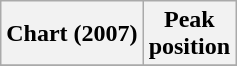<table class="wikitable plainrowheaders" style="text-align:center">
<tr>
<th>Chart (2007)</th>
<th>Peak<br>position</th>
</tr>
<tr>
</tr>
</table>
